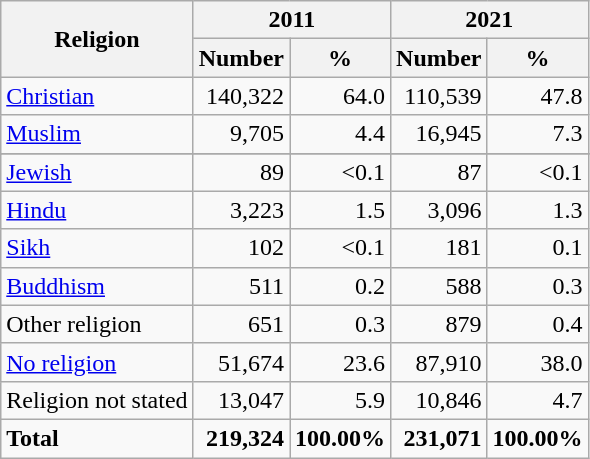<table class="wikitable sortable" style="text-align:right">
<tr>
<th rowspan="2">Religion</th>
<th colspan="2">2011</th>
<th colspan="2">2021</th>
</tr>
<tr>
<th>Number</th>
<th>%</th>
<th>Number</th>
<th>%</th>
</tr>
<tr>
<td style="text-align:left"><a href='#'>Christian</a></td>
<td>140,322</td>
<td>64.0</td>
<td>110,539</td>
<td>47.8</td>
</tr>
<tr>
<td style="text-align:left"><a href='#'>Muslim</a></td>
<td>9,705</td>
<td>4.4</td>
<td>16,945</td>
<td>7.3</td>
</tr>
<tr>
</tr>
<tr>
<td style="text-align:left"><a href='#'>Jewish</a></td>
<td>89</td>
<td><0.1</td>
<td>87</td>
<td><0.1</td>
</tr>
<tr>
<td style="text-align:left"><a href='#'>Hindu</a></td>
<td>3,223</td>
<td>1.5</td>
<td>3,096</td>
<td>1.3</td>
</tr>
<tr>
<td style="text-align:left"><a href='#'>Sikh</a></td>
<td>102</td>
<td><0.1</td>
<td>181</td>
<td>0.1</td>
</tr>
<tr>
<td style="text-align:left"><a href='#'>Buddhism</a></td>
<td>511</td>
<td>0.2</td>
<td>588</td>
<td>0.3</td>
</tr>
<tr>
<td style="text-align:left">Other religion</td>
<td>651</td>
<td>0.3</td>
<td>879</td>
<td>0.4</td>
</tr>
<tr>
<td style="text-align:left"><a href='#'>No religion</a></td>
<td>51,674</td>
<td>23.6</td>
<td>87,910</td>
<td>38.0</td>
</tr>
<tr>
<td style="text-align:left">Religion not stated</td>
<td>13,047</td>
<td>5.9</td>
<td>10,846</td>
<td>4.7</td>
</tr>
<tr style="font-weight:bold;">
<td style="text-align:left">Total</td>
<td>219,324</td>
<td>100.00%</td>
<td>231,071</td>
<td>100.00%</td>
</tr>
</table>
